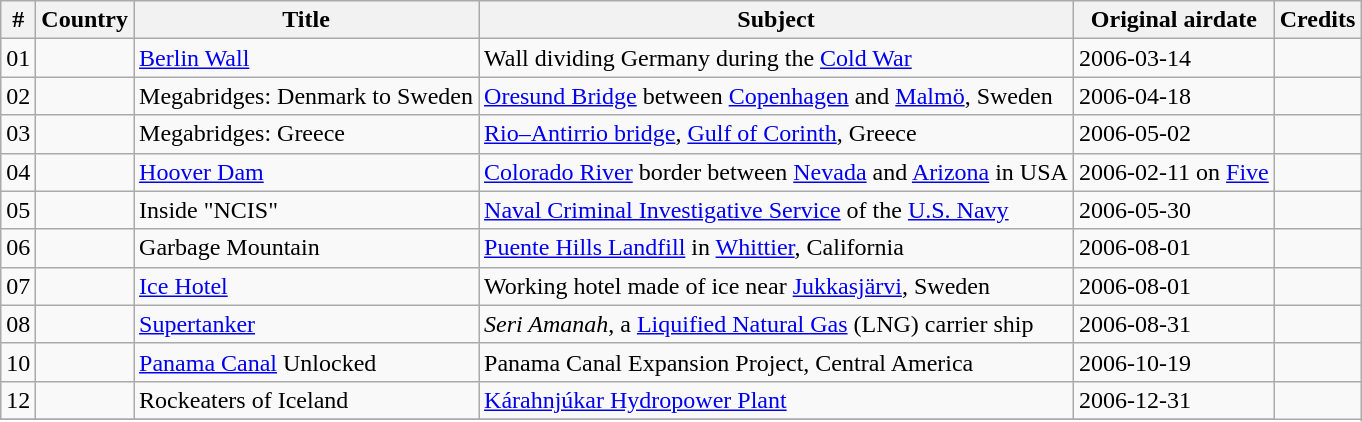<table class="wikitable sortable">
<tr>
<th>#</th>
<th>Country</th>
<th>Title</th>
<th>Subject</th>
<th>Original airdate</th>
<th>Credits</th>
</tr>
<tr>
<td>01</td>
<td><strong></strong></td>
<td><a href='#'>Berlin Wall</a></td>
<td>Wall dividing Germany during the <a href='#'>Cold War</a></td>
<td>2006-03-14</td>
<td></td>
</tr>
<tr>
<td>02</td>
<td><strong> </strong></td>
<td>Megabridges: Denmark to Sweden</td>
<td><a href='#'>Oresund Bridge</a> between <a href='#'>Copenhagen</a> and <a href='#'>Malmö</a>, Sweden</td>
<td>2006-04-18</td>
<td></td>
</tr>
<tr>
<td>03</td>
<td><strong></strong></td>
<td>Megabridges: Greece</td>
<td><a href='#'>Rio–Antirrio bridge</a>, <a href='#'>Gulf of Corinth</a>, Greece</td>
<td>2006-05-02</td>
<td></td>
</tr>
<tr>
<td>04</td>
<td><strong></strong></td>
<td><a href='#'>Hoover Dam</a></td>
<td><a href='#'>Colorado River</a> border between <a href='#'>Nevada</a> and <a href='#'>Arizona</a> in USA</td>
<td>2006-02-11 on <a href='#'>Five</a></td>
<td></td>
</tr>
<tr>
<td>05</td>
<td><strong></strong></td>
<td>Inside "NCIS"</td>
<td><a href='#'>Naval Criminal Investigative Service</a> of the <a href='#'>U.S. Navy</a></td>
<td>2006-05-30</td>
</tr>
<tr>
<td>06</td>
<td><strong></strong></td>
<td>Garbage Mountain</td>
<td><a href='#'>Puente Hills Landfill</a> in <a href='#'>Whittier</a>, California</td>
<td>2006-08-01</td>
<td></td>
</tr>
<tr>
<td>07</td>
<td><strong></strong></td>
<td><a href='#'>Ice Hotel</a></td>
<td>Working hotel made of ice near <a href='#'>Jukkasjärvi</a>, Sweden</td>
<td>2006-08-01</td>
</tr>
<tr>
<td>08</td>
<td><strong> </strong></td>
<td><a href='#'>Supertanker</a></td>
<td><em>Seri Amanah</em>, a <a href='#'>Liquified Natural Gas</a> (LNG) carrier ship</td>
<td>2006-08-31</td>
<td><br></td>
</tr>
<tr>
<td>10</td>
<td><strong></strong></td>
<td><a href='#'>Panama Canal</a> Unlocked</td>
<td>Panama Canal Expansion Project, Central America</td>
<td>2006-10-19</td>
<td><br></td>
</tr>
<tr>
<td>12</td>
<td><strong></strong></td>
<td>Rockeaters of Iceland</td>
<td><a href='#'>Kárahnjúkar Hydropower Plant</a></td>
<td>2006-12-31</td>
</tr>
<tr>
</tr>
</table>
